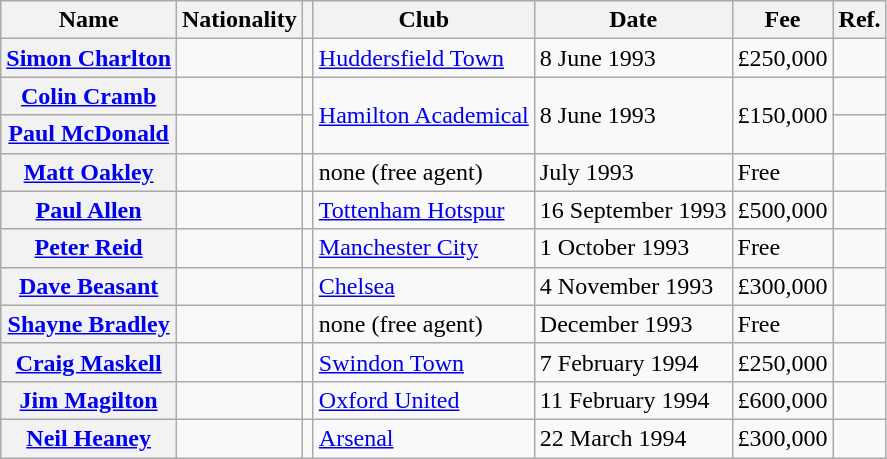<table class="wikitable plainrowheaders">
<tr>
<th scope="col">Name</th>
<th scope="col">Nationality</th>
<th scope="col"></th>
<th scope="col">Club</th>
<th scope="col">Date</th>
<th scope="col">Fee</th>
<th scope="col">Ref.</th>
</tr>
<tr>
<th scope="row"><a href='#'>Simon Charlton</a></th>
<td></td>
<td align="center"></td>
<td> <a href='#'>Huddersfield Town</a></td>
<td>8 June 1993</td>
<td>£250,000</td>
<td align="center"></td>
</tr>
<tr>
<th scope="row"><a href='#'>Colin Cramb</a></th>
<td></td>
<td align="center"></td>
<td rowspan="2"> <a href='#'>Hamilton Academical</a></td>
<td rowspan="2">8 June 1993</td>
<td rowspan="2">£150,000</td>
<td align="center"></td>
</tr>
<tr>
<th scope="row"><a href='#'>Paul McDonald</a></th>
<td></td>
<td align="center"></td>
<td align="center"></td>
</tr>
<tr>
<th scope="row"><a href='#'>Matt Oakley</a></th>
<td></td>
<td align="center"></td>
<td>none (free agent)</td>
<td>July 1993</td>
<td>Free</td>
<td align="center"></td>
</tr>
<tr>
<th scope="row"><a href='#'>Paul Allen</a></th>
<td></td>
<td align="center"></td>
<td> <a href='#'>Tottenham Hotspur</a></td>
<td>16 September 1993</td>
<td>£500,000</td>
<td align="center"></td>
</tr>
<tr>
<th scope="row"><a href='#'>Peter Reid</a></th>
<td></td>
<td align="center"></td>
<td> <a href='#'>Manchester City</a></td>
<td>1 October 1993</td>
<td>Free</td>
<td align="center"></td>
</tr>
<tr>
<th scope="row"><a href='#'>Dave Beasant</a></th>
<td></td>
<td align="center"></td>
<td> <a href='#'>Chelsea</a></td>
<td>4 November 1993</td>
<td>£300,000</td>
<td align="center"></td>
</tr>
<tr>
<th scope="row"><a href='#'>Shayne Bradley</a></th>
<td></td>
<td align="center"></td>
<td>none (free agent)</td>
<td>December 1993</td>
<td>Free</td>
<td align="center"></td>
</tr>
<tr>
<th scope="row"><a href='#'>Craig Maskell</a></th>
<td></td>
<td align="center"></td>
<td> <a href='#'>Swindon Town</a></td>
<td>7 February 1994</td>
<td>£250,000</td>
<td align="center"></td>
</tr>
<tr>
<th scope="row"><a href='#'>Jim Magilton</a></th>
<td></td>
<td align="center"></td>
<td> <a href='#'>Oxford United</a></td>
<td>11 February 1994</td>
<td>£600,000</td>
<td align="center"></td>
</tr>
<tr>
<th scope="row"><a href='#'>Neil Heaney</a></th>
<td></td>
<td align="center"></td>
<td> <a href='#'>Arsenal</a></td>
<td>22 March 1994</td>
<td>£300,000</td>
<td align="center"></td>
</tr>
</table>
